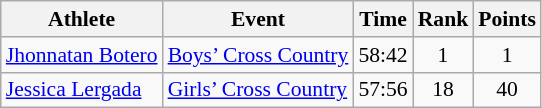<table class="wikitable" border="1" style="font-size:90%">
<tr>
<th>Athlete</th>
<th>Event</th>
<th>Time</th>
<th>Rank</th>
<th>Points</th>
</tr>
<tr>
<td><a href='#'>Jhonnatan Botero</a></td>
<td><a href='#'>Boys’ Cross Country</a></td>
<td align=center>58:42</td>
<td align=center>1</td>
<td align=center>1</td>
</tr>
<tr>
<td><a href='#'>Jessica Lergada</a></td>
<td><a href='#'>Girls’ Cross Country</a></td>
<td align=center>57:56</td>
<td align=center>18</td>
<td align=center>40</td>
</tr>
</table>
